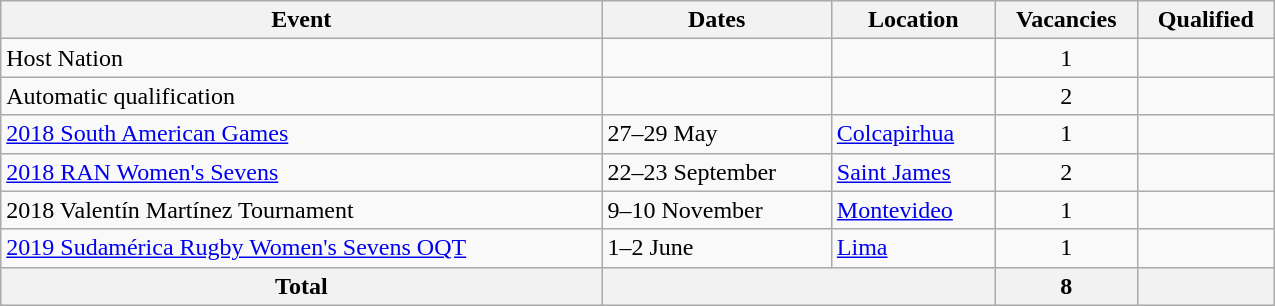<table class="wikitable" width=850>
<tr>
<th>Event</th>
<th>Dates</th>
<th>Location</th>
<th>Vacancies</th>
<th>Qualified</th>
</tr>
<tr>
<td>Host Nation</td>
<td></td>
<td></td>
<td align=center>1</td>
<td></td>
</tr>
<tr>
<td>Automatic qualification</td>
<td></td>
<td></td>
<td align=center>2</td>
<td><br></td>
</tr>
<tr>
<td><a href='#'>2018 South American Games</a></td>
<td>27–29 May</td>
<td> <a href='#'>Colcapirhua</a></td>
<td align=center>1</td>
<td></td>
</tr>
<tr>
<td><a href='#'>2018 RAN Women's Sevens</a></td>
<td>22–23 September</td>
<td> <a href='#'>Saint James</a></td>
<td align=center>2</td>
<td><br></td>
</tr>
<tr>
<td>2018 Valentín Martínez Tournament</td>
<td>9–10 November</td>
<td> <a href='#'>Montevideo</a></td>
<td align=center>1</td>
<td></td>
</tr>
<tr>
<td><a href='#'>2019 Sudamérica Rugby Women's Sevens OQT</a></td>
<td>1–2 June</td>
<td> <a href='#'>Lima</a></td>
<td align=center>1</td>
<td></td>
</tr>
<tr>
<th>Total</th>
<th colspan="2"></th>
<th>8</th>
<th></th>
</tr>
</table>
